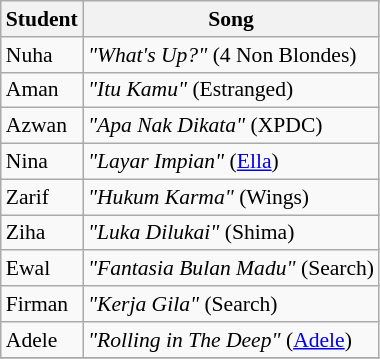<table class="wikitable" style="font-size:90%;">
<tr>
<th>Student</th>
<th>Song</th>
</tr>
<tr>
<td>Nuha</td>
<td><em>"What's Up?"</em> (4 Non Blondes)</td>
</tr>
<tr>
<td>Aman</td>
<td><em>"Itu Kamu"</em> (Estranged)</td>
</tr>
<tr>
<td>Azwan</td>
<td><em>"Apa Nak Dikata"</em> (XPDC)</td>
</tr>
<tr>
<td>Nina</td>
<td><em>"Layar Impian"</em> (<a href='#'>Ella</a>)</td>
</tr>
<tr>
<td>Zarif</td>
<td><em>"Hukum Karma"</em> (Wings)</td>
</tr>
<tr>
<td>Ziha</td>
<td><em>"Luka Dilukai"</em> (Shima)</td>
</tr>
<tr>
<td>Ewal</td>
<td><em>"Fantasia Bulan Madu"</em> (Search)</td>
</tr>
<tr>
<td>Firman</td>
<td><em>"Kerja Gila"</em> (Search)</td>
</tr>
<tr>
<td>Adele</td>
<td><em>"Rolling in The Deep"</em> (<a href='#'>Adele</a>)</td>
</tr>
<tr>
</tr>
</table>
